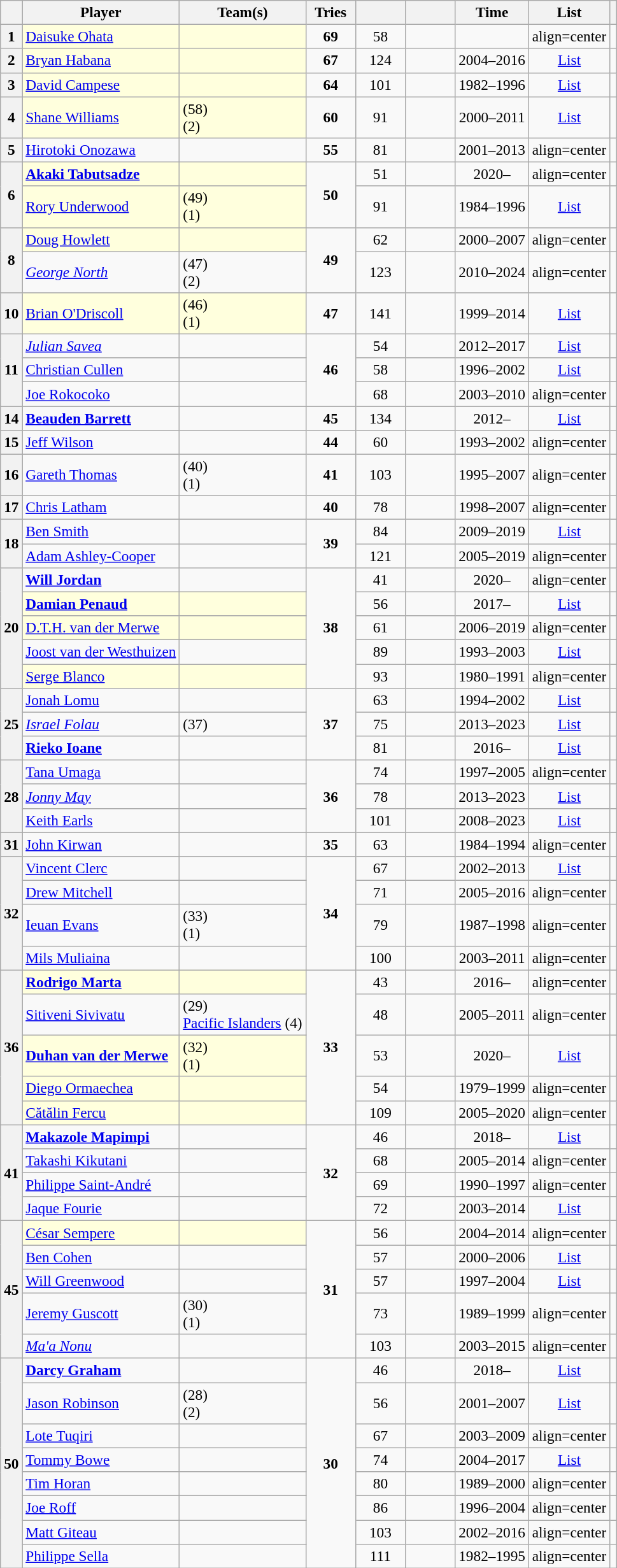<table class="wikitable sortable" style="font-size:97%">
<tr>
<th></th>
<th>Player</th>
<th>Team(s)</th>
<th width="45">Tries</th>
<th width="45"></th>
<th width="45"></th>
<th>Time</th>
<th width="45">List</th>
<th></th>
</tr>
<tr>
<th>1</th>
<td bgcolor=#FFFFDD><a href='#'>Daisuke Ohata</a></td>
<td bgcolor=#FFFFDD></td>
<td align=center><strong>69</strong></td>
<td align=center>58</td>
<td align=center></td>
<td align=center></td>
<td>align=center </td>
<td align=center></td>
</tr>
<tr>
<th>2</th>
<td bgcolor=#FFFFDD><a href='#'>Bryan Habana</a></td>
<td bgcolor=#FFFFDD></td>
<td align=center><strong>67</strong></td>
<td align=center>124</td>
<td align=center></td>
<td align=center>2004–2016</td>
<td align=center><a href='#'>List</a></td>
<td align=center></td>
</tr>
<tr>
<th>3</th>
<td bgcolor=#FFFFDD><a href='#'>David Campese</a></td>
<td bgcolor=#FFFFDD></td>
<td align=center><strong>64</strong></td>
<td align=center>101</td>
<td align=center></td>
<td align=center>1982–1996</td>
<td align=center><a href='#'>List</a></td>
<td align=center></td>
</tr>
<tr>
<th>4</th>
<td bgcolor=#FFFFDD><a href='#'>Shane Williams</a></td>
<td bgcolor=#FFFFDD> (58) <br>  (2)</td>
<td align=center><strong>60</strong></td>
<td align=center>91</td>
<td align=center></td>
<td align=center>2000–2011</td>
<td align=center><a href='#'>List</a></td>
<td align=center></td>
</tr>
<tr>
<th>5</th>
<td><a href='#'>Hirotoki Onozawa</a></td>
<td></td>
<td align=center><strong>55</strong></td>
<td align=center>81</td>
<td align=center></td>
<td align=center>2001–2013</td>
<td>align=center </td>
<td align=center></td>
</tr>
<tr>
<th rowspan=2>6</th>
<td bgcolor=#FFFFDD><strong><a href='#'>Akaki Tabutsadze</a></strong></td>
<td bgcolor=#FFFFDD></td>
<td align=center rowspan=2><strong>50</strong></td>
<td align=center>51</td>
<td align=center></td>
<td align=center>2020–</td>
<td>align=center </td>
<td align=center></td>
</tr>
<tr>
<td bgcolor=#FFFFDD><a href='#'>Rory Underwood</a></td>
<td bgcolor=#FFFFDD> (49)<br>  (1)</td>
<td align=center>91</td>
<td align=center></td>
<td align=center>1984–1996</td>
<td align=center><a href='#'>List</a></td>
<td align=center></td>
</tr>
<tr>
<th rowspan=2>8</th>
<td bgcolor=#FFFFDD><a href='#'>Doug Howlett</a></td>
<td bgcolor=#FFFFDD></td>
<td align=center rowspan=2><strong>49</strong></td>
<td align=center>62</td>
<td align=center></td>
<td align=center>2000–2007</td>
<td>align=center </td>
<td align=center></td>
</tr>
<tr>
<td><em><a href='#'>George North</a></em></td>
<td> (47) <br>  (2)</td>
<td align=center>123</td>
<td align=center></td>
<td align=center>2010–2024</td>
<td>align=center </td>
<td align=center></td>
</tr>
<tr>
<th>10</th>
<td bgcolor=#FFFFDD><a href='#'>Brian O'Driscoll</a></td>
<td bgcolor=#FFFFDD> (46)<br>  (1)</td>
<td align=center><strong>47</strong></td>
<td align=center>141</td>
<td align=center></td>
<td align=center>1999–2014</td>
<td align=center><a href='#'>List</a></td>
<td align=center></td>
</tr>
<tr>
<th rowspan=3>11</th>
<td><em><a href='#'>Julian Savea</a></em></td>
<td></td>
<td align=center rowspan=3><strong>46</strong></td>
<td align=center>54</td>
<td align=center></td>
<td align=center>2012–2017</td>
<td align=center><a href='#'>List</a></td>
<td align=center></td>
</tr>
<tr>
<td><a href='#'>Christian Cullen</a></td>
<td></td>
<td align=center>58</td>
<td align=center></td>
<td align=center>1996–2002</td>
<td align=center><a href='#'>List</a></td>
<td align=center></td>
</tr>
<tr>
<td><a href='#'>Joe Rokocoko</a></td>
<td></td>
<td align=center>68</td>
<td align=center></td>
<td align=center>2003–2010</td>
<td>align=center </td>
<td align=center></td>
</tr>
<tr>
<th>14</th>
<td><strong><a href='#'>Beauden Barrett</a></strong></td>
<td></td>
<td align=center><strong>45</strong></td>
<td align=center>134</td>
<td align=center></td>
<td align=center>2012–</td>
<td align=center><a href='#'>List</a></td>
<td align=center></td>
</tr>
<tr>
<th>15</th>
<td><a href='#'>Jeff Wilson</a></td>
<td></td>
<td align=center><strong>44</strong></td>
<td align=center>60</td>
<td align=center></td>
<td align=center>1993–2002</td>
<td>align=center </td>
<td align=center></td>
</tr>
<tr>
<th>16</th>
<td><a href='#'>Gareth Thomas</a></td>
<td> (40) <br>  (1)</td>
<td align=center><strong>41</strong></td>
<td align=center>103</td>
<td align=center></td>
<td align=center>1995–2007</td>
<td>align=center </td>
<td align=center></td>
</tr>
<tr>
<th>17</th>
<td><a href='#'>Chris Latham</a></td>
<td></td>
<td align=center><strong>40</strong></td>
<td align=center>78</td>
<td align=center></td>
<td align=center>1998–2007</td>
<td>align=center </td>
<td align=center></td>
</tr>
<tr>
<th rowspan=2>18</th>
<td><a href='#'>Ben Smith</a></td>
<td></td>
<td align=center rowspan=2><strong>39</strong></td>
<td align=center>84</td>
<td align=center></td>
<td align=center>2009–2019</td>
<td align=center><a href='#'>List</a></td>
<td align=center></td>
</tr>
<tr>
<td><a href='#'>Adam Ashley-Cooper</a></td>
<td></td>
<td align=center>121</td>
<td align=center></td>
<td align=center>2005–2019</td>
<td>align=center </td>
<td align=center></td>
</tr>
<tr>
<th rowspan=5>20</th>
<td><strong><a href='#'>Will Jordan</a></strong></td>
<td></td>
<td align=center rowspan=5><strong>38</strong></td>
<td align=center>41</td>
<td align=center></td>
<td align=center>2020–</td>
<td>align=center </td>
<td align=center></td>
</tr>
<tr>
<td bgcolor=#FFFFDD><strong><a href='#'>Damian Penaud</a></strong></td>
<td bgcolor=#FFFFDD></td>
<td align=center>56</td>
<td align=center></td>
<td align=center>2017–</td>
<td align=center><a href='#'>List</a></td>
<td align=center></td>
</tr>
<tr>
<td bgcolor=#FFFFDD><a href='#'>D.T.H. van der Merwe</a></td>
<td bgcolor=#FFFFDD></td>
<td align=center>61</td>
<td align=center></td>
<td align=center>2006–2019</td>
<td>align=center </td>
<td align=center></td>
</tr>
<tr>
<td><a href='#'>Joost van der Westhuizen</a></td>
<td></td>
<td align=center>89</td>
<td align=center></td>
<td align=center>1993–2003</td>
<td align=center><a href='#'>List</a></td>
<td align=center></td>
</tr>
<tr>
<td bgcolor=#FFFFDD><a href='#'>Serge Blanco</a></td>
<td bgcolor=#FFFFDD></td>
<td align=center>93</td>
<td align=center></td>
<td align=center>1980–1991</td>
<td>align=center </td>
<td align=center></td>
</tr>
<tr>
<th rowspan=3>25</th>
<td><a href='#'>Jonah Lomu</a></td>
<td></td>
<td align=center rowspan=3><strong>37</strong></td>
<td align=center>63</td>
<td align=center></td>
<td align=center>1994–2002</td>
<td align=center><a href='#'>List</a></td>
<td align=center></td>
</tr>
<tr>
<td><em><a href='#'>Israel Folau</a></em></td>
<td> (37) <br> </td>
<td align=center>75</td>
<td align=center></td>
<td align=center>2013–2023</td>
<td align=center><a href='#'>List</a></td>
<td align=center></td>
</tr>
<tr>
<td><strong><a href='#'>Rieko Ioane</a></strong></td>
<td></td>
<td align=center>81</td>
<td align=center></td>
<td align=center>2016–</td>
<td align=center><a href='#'>List</a></td>
<td align=center></td>
</tr>
<tr>
<th rowspan=3>28</th>
<td><a href='#'>Tana Umaga</a></td>
<td></td>
<td align=center rowspan=3><strong>36</strong></td>
<td align=center>74</td>
<td align=center></td>
<td align=center>1997–2005</td>
<td>align=center </td>
<td align=center></td>
</tr>
<tr>
<td><em><a href='#'>Jonny May</a></em></td>
<td></td>
<td align=center>78</td>
<td align=center></td>
<td align=center>2013–2023</td>
<td align=center><a href='#'>List</a></td>
<td align=center></td>
</tr>
<tr>
<td><a href='#'>Keith Earls</a></td>
<td></td>
<td align=center>101</td>
<td align=center></td>
<td align=center>2008–2023</td>
<td align=center><a href='#'>List</a></td>
<td align=center></td>
</tr>
<tr>
<th>31</th>
<td><a href='#'>John Kirwan</a></td>
<td></td>
<td align=center><strong>35</strong></td>
<td align=center>63</td>
<td align=center></td>
<td align=center>1984–1994</td>
<td>align=center </td>
<td align=center></td>
</tr>
<tr>
<th rowspan=4>32</th>
<td><a href='#'>Vincent Clerc</a></td>
<td></td>
<td align=center rowspan=4><strong>34</strong></td>
<td align=center>67</td>
<td align=center></td>
<td align=center>2002–2013</td>
<td align=center><a href='#'>List</a></td>
<td align=center></td>
</tr>
<tr>
<td><a href='#'>Drew Mitchell</a></td>
<td></td>
<td align=center>71</td>
<td align=center></td>
<td align=center>2005–2016</td>
<td>align=center </td>
<td align=center></td>
</tr>
<tr>
<td><a href='#'>Ieuan Evans</a></td>
<td> (33)<br>  (1)</td>
<td align=center>79</td>
<td align=center></td>
<td align=center>1987–1998</td>
<td>align=center </td>
<td align=center></td>
</tr>
<tr>
<td><a href='#'>Mils Muliaina</a></td>
<td></td>
<td align=center>100</td>
<td align=center></td>
<td align=center>2003–2011</td>
<td>align=center </td>
<td align=center></td>
</tr>
<tr>
<th rowspan=5>36</th>
<td bgcolor=#FFFFDD><strong><a href='#'>Rodrigo Marta</a></strong></td>
<td bgcolor=#FFFFDD></td>
<td align=center rowspan=5><strong>33</strong></td>
<td align=center>43</td>
<td align=center></td>
<td align=center>2016–</td>
<td>align=center </td>
<td align=center></td>
</tr>
<tr>
<td><a href='#'>Sitiveni Sivivatu</a></td>
<td> (29) <br>  <a href='#'>Pacific Islanders</a> (4)</td>
<td align=center>48</td>
<td align=center></td>
<td align=center>2005–2011</td>
<td>align=center </td>
<td align=center></td>
</tr>
<tr>
<td bgcolor=#FFFFDD><strong><a href='#'>Duhan van der Merwe</a></strong></td>
<td bgcolor=#FFFFDD> (32)<br>  (1)</td>
<td align=center>53</td>
<td align=center></td>
<td align=center>2020–</td>
<td align=center><a href='#'>List</a></td>
<td align=center></td>
</tr>
<tr>
<td bgcolor=#FFFFDD><a href='#'>Diego Ormaechea</a></td>
<td bgcolor=#FFFFDD></td>
<td align=center>54</td>
<td align=center></td>
<td align=center>1979–1999</td>
<td>align=center </td>
<td align=center></td>
</tr>
<tr>
<td bgcolor=#FFFFDD><a href='#'>Cătălin Fercu</a></td>
<td bgcolor=#FFFFDD></td>
<td align=center>109</td>
<td align=center></td>
<td align=center>2005–2020</td>
<td>align=center </td>
<td align=center></td>
</tr>
<tr>
<th rowspan=4>41</th>
<td><strong><a href='#'>Makazole Mapimpi</a></strong></td>
<td></td>
<td align=center rowspan=4><strong>32</strong></td>
<td align=center>46</td>
<td align=center></td>
<td align=center>2018–</td>
<td align=center><a href='#'>List</a></td>
<td align=center></td>
</tr>
<tr>
<td><a href='#'>Takashi Kikutani</a></td>
<td></td>
<td align=center>68</td>
<td align=center></td>
<td align=center>2005–2014</td>
<td>align=center </td>
<td align=center></td>
</tr>
<tr>
<td><a href='#'>Philippe Saint-André</a></td>
<td></td>
<td align=center>69</td>
<td align=center></td>
<td align=center>1990–1997</td>
<td>align=center </td>
<td align=center></td>
</tr>
<tr>
<td><a href='#'>Jaque Fourie</a></td>
<td></td>
<td align=center>72</td>
<td align=center></td>
<td align=center>2003–2014</td>
<td align=center><a href='#'>List</a></td>
<td align=center></td>
</tr>
<tr>
<th rowspan=5>45</th>
<td bgcolor=#FFFFDD><a href='#'>César Sempere</a></td>
<td bgcolor=#FFFFDD></td>
<td align=center rowspan=5><strong>31</strong></td>
<td align=center>56</td>
<td align=center></td>
<td align=center>2004–2014</td>
<td>align=center </td>
<td align=center></td>
</tr>
<tr>
<td><a href='#'>Ben Cohen</a></td>
<td></td>
<td align=center>57</td>
<td align=center></td>
<td align=center>2000–2006</td>
<td align=center><a href='#'>List</a></td>
<td align=center></td>
</tr>
<tr>
<td><a href='#'>Will Greenwood</a></td>
<td></td>
<td align=center>57</td>
<td align=center></td>
<td align=center>1997–2004</td>
<td align=center><a href='#'>List</a></td>
<td align=center></td>
</tr>
<tr>
<td><a href='#'>Jeremy Guscott</a></td>
<td> (30) <br>  (1)</td>
<td align=center>73</td>
<td align=center></td>
<td align=center>1989–1999</td>
<td>align=center </td>
<td align=center></td>
</tr>
<tr>
<td><em><a href='#'>Ma'a Nonu</a></em></td>
<td></td>
<td align=center>103</td>
<td align=center></td>
<td align=center>2003–2015</td>
<td>align=center </td>
<td align=center></td>
</tr>
<tr>
<th rowspan=8>50</th>
<td><strong><a href='#'>Darcy Graham</a></strong></td>
<td></td>
<td align="center" rowspan="8"><strong>30</strong></td>
<td align=center>46</td>
<td align=center></td>
<td align=center>2018–</td>
<td align=center><a href='#'>List</a></td>
<td align=center></td>
</tr>
<tr>
<td><a href='#'>Jason Robinson</a></td>
<td> (28)<br>  (2)</td>
<td align="center">56</td>
<td align=center></td>
<td align=center>2001–2007</td>
<td align=center><a href='#'>List</a></td>
<td align=center></td>
</tr>
<tr>
<td><a href='#'>Lote Tuqiri</a></td>
<td></td>
<td align="center">67</td>
<td align=center></td>
<td align=center>2003–2009</td>
<td>align=center </td>
<td align=center></td>
</tr>
<tr>
<td><a href='#'>Tommy Bowe</a></td>
<td></td>
<td align="center">74</td>
<td align=center></td>
<td align=center>2004–2017</td>
<td align=center><a href='#'>List</a></td>
<td align=center></td>
</tr>
<tr>
<td><a href='#'>Tim Horan</a></td>
<td></td>
<td align="center">80</td>
<td align=center></td>
<td align=center>1989–2000</td>
<td>align=center </td>
<td align=center></td>
</tr>
<tr>
<td><a href='#'>Joe Roff</a></td>
<td></td>
<td align="center">86</td>
<td align=center></td>
<td align=center>1996–2004</td>
<td>align=center </td>
<td align=center></td>
</tr>
<tr>
<td><a href='#'>Matt Giteau</a></td>
<td></td>
<td align="center">103</td>
<td align=center></td>
<td align=center>2002–2016</td>
<td>align=center </td>
<td align=center></td>
</tr>
<tr>
<td><a href='#'>Philippe Sella</a></td>
<td></td>
<td align="center">111</td>
<td align=center></td>
<td align=center>1982–1995</td>
<td>align=center </td>
<td align=center></td>
</tr>
</table>
